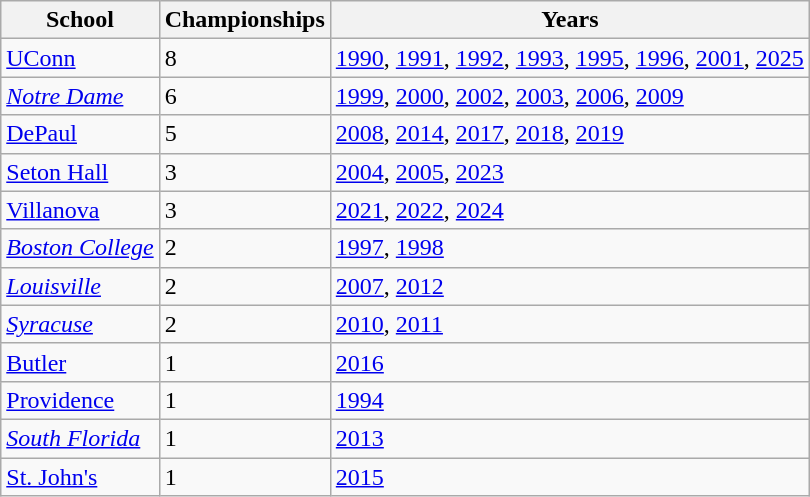<table class="wikitable">
<tr>
<th>School</th>
<th>Championships</th>
<th>Years</th>
</tr>
<tr>
<td><a href='#'>UConn</a></td>
<td>8</td>
<td><a href='#'>1990</a>, <a href='#'>1991</a>, <a href='#'>1992</a>, <a href='#'>1993</a>, <a href='#'>1995</a>, <a href='#'>1996</a>, <a href='#'>2001</a>, <a href='#'>2025</a></td>
</tr>
<tr>
<td><em><a href='#'>Notre Dame</a></em></td>
<td>6</td>
<td><a href='#'>1999</a>, <a href='#'>2000</a>, <a href='#'>2002</a>, <a href='#'>2003</a>, <a href='#'>2006</a>, <a href='#'>2009</a></td>
</tr>
<tr>
<td><a href='#'>DePaul</a></td>
<td>5</td>
<td><a href='#'>2008</a>, <a href='#'>2014</a>, <a href='#'>2017</a>, <a href='#'>2018</a>, <a href='#'>2019</a></td>
</tr>
<tr>
<td><a href='#'>Seton Hall</a></td>
<td>3</td>
<td><a href='#'>2004</a>, <a href='#'>2005</a>, <a href='#'>2023</a></td>
</tr>
<tr>
<td><a href='#'>Villanova</a></td>
<td>3</td>
<td><a href='#'>2021</a>, <a href='#'>2022</a>, <a href='#'>2024</a></td>
</tr>
<tr>
<td><em><a href='#'>Boston College</a></em></td>
<td>2</td>
<td><a href='#'>1997</a>, <a href='#'>1998</a></td>
</tr>
<tr>
<td><em><a href='#'>Louisville</a></em></td>
<td>2</td>
<td><a href='#'>2007</a>, <a href='#'>2012</a></td>
</tr>
<tr>
<td><em><a href='#'>Syracuse</a></em></td>
<td>2</td>
<td><a href='#'>2010</a>, <a href='#'>2011</a></td>
</tr>
<tr>
<td><a href='#'>Butler</a></td>
<td>1</td>
<td><a href='#'>2016</a></td>
</tr>
<tr>
<td><a href='#'>Providence</a></td>
<td>1</td>
<td><a href='#'>1994</a></td>
</tr>
<tr>
<td><em><a href='#'>South Florida</a></em></td>
<td>1</td>
<td><a href='#'>2013</a></td>
</tr>
<tr>
<td><a href='#'>St. John's</a></td>
<td>1</td>
<td><a href='#'>2015</a></td>
</tr>
</table>
